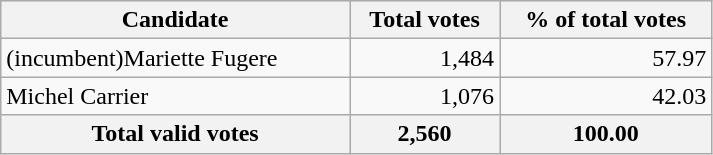<table style="width:475px;" class="wikitable">
<tr bgcolor="#EEEEEE">
<th align="left">Candidate</th>
<th align="right">Total votes</th>
<th align="right">% of total votes</th>
</tr>
<tr>
<td align="left">(incumbent)Mariette Fugere</td>
<td align="right">1,484</td>
<td align="right">57.97</td>
</tr>
<tr>
<td align="left">Michel Carrier</td>
<td align="right">1,076</td>
<td align="right">42.03</td>
</tr>
<tr bgcolor="#EEEEEE">
<th align="left">Total valid votes</th>
<th align="right"><strong>2,560</strong></th>
<th align="right"><strong>100.00</strong></th>
</tr>
</table>
